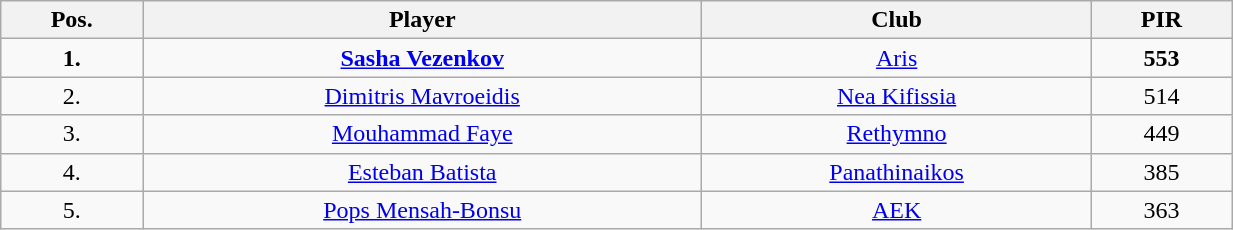<table class="wikitable" style="text-align: center;" width="65%">
<tr>
<th>Pos.</th>
<th>Player</th>
<th>Club</th>
<th>PIR</th>
</tr>
<tr>
<td align="center"><strong>1.</strong></td>
<td> <strong><a href='#'>Sasha Vezenkov</a></strong></td>
<td><a href='#'>Aris</a></td>
<td align="center"><strong>553</strong></td>
</tr>
<tr>
<td align="center">2.</td>
<td> <a href='#'>Dimitris Mavroeidis</a></td>
<td><a href='#'>Nea Kifissia</a></td>
<td align="center">514</td>
</tr>
<tr>
<td align="center">3.</td>
<td> <a href='#'>Mouhammad Faye</a></td>
<td><a href='#'>Rethymno</a></td>
<td align="center">449</td>
</tr>
<tr>
<td align="center">4.</td>
<td> <a href='#'>Esteban Batista</a></td>
<td><a href='#'>Panathinaikos</a></td>
<td align="center">385</td>
</tr>
<tr>
<td align="center">5.</td>
<td> <a href='#'>Pops Mensah-Bonsu</a></td>
<td><a href='#'>AEK</a></td>
<td align="center">363</td>
</tr>
</table>
